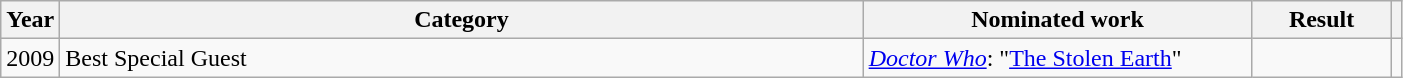<table class="wikitable" width="74%">
<tr>
<th width="4%">Year</th>
<th width="58%">Category</th>
<th width="28%">Nominated work</th>
<th width="10%">Result</th>
<th width="5%"></th>
</tr>
<tr>
<td>2009</td>
<td>Best Special Guest</td>
<td><em><a href='#'>Doctor Who</a></em>: "<a href='#'>The Stolen Earth</a>"</td>
<td></td>
<td></td>
</tr>
</table>
